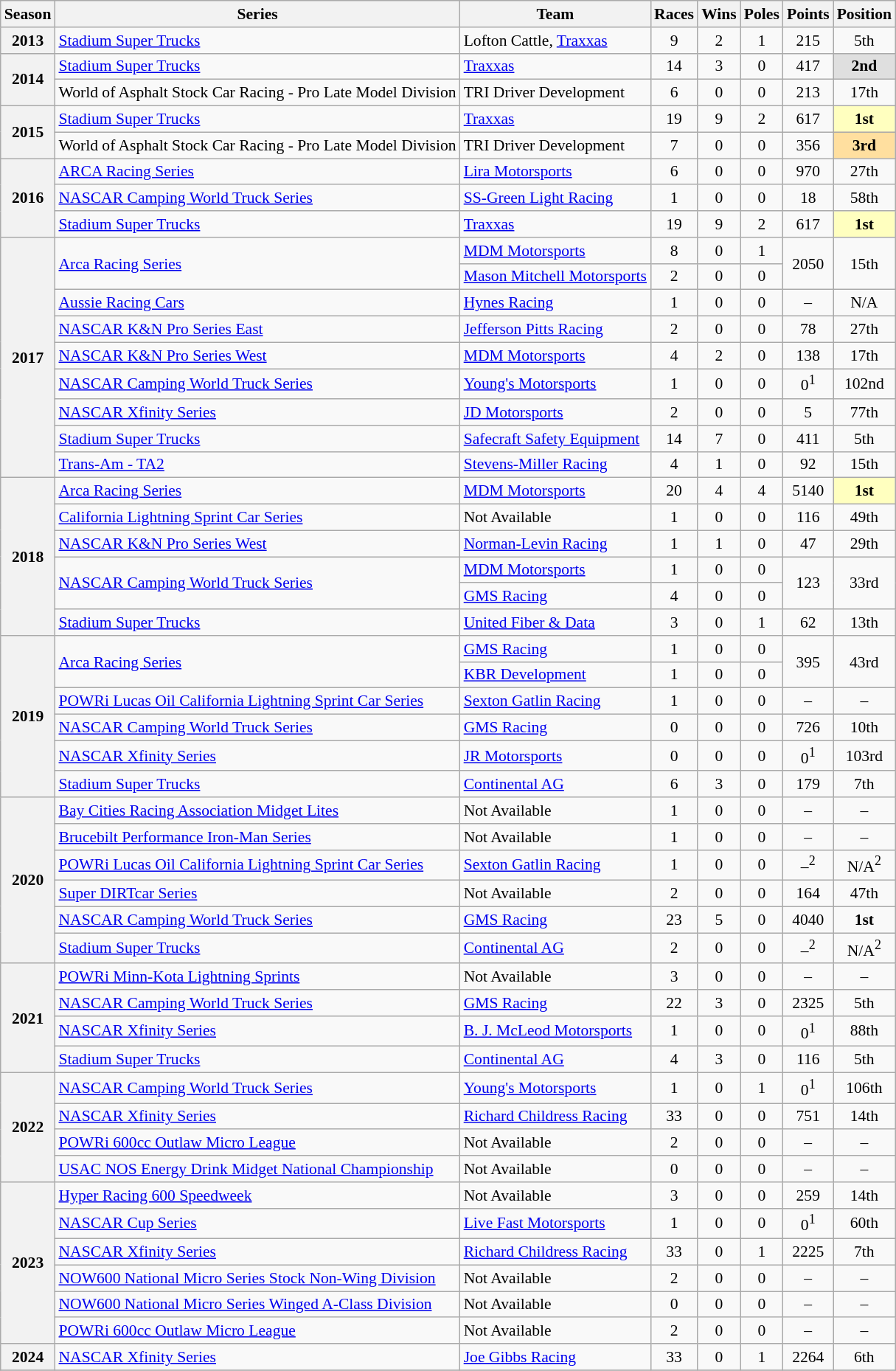<table class="wikitable" style="font-size: 90%; text-align:center">
<tr>
<th>Season</th>
<th>Series</th>
<th>Team</th>
<th>Races</th>
<th>Wins</th>
<th>Poles</th>
<th>Points</th>
<th>Position</th>
</tr>
<tr>
<th>2013</th>
<td align=left><a href='#'>Stadium Super Trucks</a></td>
<td align=left>Lofton Cattle, <a href='#'>Traxxas</a></td>
<td>9</td>
<td>2</td>
<td>1</td>
<td>215</td>
<td>5th</td>
</tr>
<tr>
<th rowspan=2>2014</th>
<td align=left><a href='#'>Stadium Super Trucks</a></td>
<td align=left><a href='#'>Traxxas</a></td>
<td>14</td>
<td>3</td>
<td>0</td>
<td>417</td>
<td align="center" style="background:#DFDFDF;"><strong>2nd</strong></td>
</tr>
<tr>
<td align=left>World of Asphalt Stock Car Racing - Pro Late Model Division</td>
<td align=left>TRI Driver Development</td>
<td>6</td>
<td>0</td>
<td>0</td>
<td>213</td>
<td>17th</td>
</tr>
<tr>
<th rowspan=2>2015</th>
<td align=left><a href='#'>Stadium Super Trucks</a></td>
<td align=left><a href='#'>Traxxas</a></td>
<td>19</td>
<td>9</td>
<td>2</td>
<td>617</td>
<td style="background:#FFFFBF;"><strong>1st</strong></td>
</tr>
<tr>
<td align=left>World of Asphalt Stock Car Racing - Pro Late Model Division</td>
<td align=left>TRI Driver Development</td>
<td>7</td>
<td>0</td>
<td>0</td>
<td>356</td>
<td style="background:#FFDF9F;"><strong>3rd</strong></td>
</tr>
<tr>
<th rowspan=3>2016</th>
<td align=left><a href='#'>ARCA Racing Series</a></td>
<td align=left><a href='#'>Lira Motorsports</a></td>
<td>6</td>
<td>0</td>
<td>0</td>
<td>970</td>
<td>27th</td>
</tr>
<tr>
<td align=left><a href='#'>NASCAR Camping World Truck Series</a></td>
<td align=left><a href='#'>SS-Green Light Racing</a></td>
<td>1</td>
<td>0</td>
<td>0</td>
<td>18</td>
<td>58th</td>
</tr>
<tr>
<td align=left><a href='#'>Stadium Super Trucks</a></td>
<td align=left><a href='#'>Traxxas</a></td>
<td>19</td>
<td>9</td>
<td>2</td>
<td>617</td>
<td style="background:#FFFFBF;"><strong>1st</strong></td>
</tr>
<tr>
<th rowspan=9>2017</th>
<td rowspan=2 align=left><a href='#'>Arca Racing Series</a></td>
<td align=left><a href='#'>MDM Motorsports</a></td>
<td>8</td>
<td>0</td>
<td>1</td>
<td rowspan=2>2050</td>
<td rowspan=2>15th</td>
</tr>
<tr>
<td align=left><a href='#'>Mason Mitchell Motorsports</a></td>
<td>2</td>
<td>0</td>
<td>0</td>
</tr>
<tr>
<td align=left><a href='#'>Aussie Racing Cars</a></td>
<td align=left><a href='#'>Hynes Racing</a></td>
<td>1</td>
<td>0</td>
<td>0</td>
<td>–</td>
<td>N/A</td>
</tr>
<tr>
<td align=left><a href='#'>NASCAR K&N Pro Series East</a></td>
<td align=left><a href='#'>Jefferson Pitts Racing</a></td>
<td>2</td>
<td>0</td>
<td>0</td>
<td>78</td>
<td>27th</td>
</tr>
<tr>
<td align=left><a href='#'>NASCAR K&N Pro Series West</a></td>
<td align=left><a href='#'>MDM Motorsports</a></td>
<td>4</td>
<td>2</td>
<td>0</td>
<td>138</td>
<td>17th</td>
</tr>
<tr>
<td align=left><a href='#'>NASCAR Camping World Truck Series</a></td>
<td align=left><a href='#'>Young's Motorsports</a></td>
<td>1</td>
<td>0</td>
<td>0</td>
<td>0<sup>1</sup></td>
<td>102nd</td>
</tr>
<tr>
<td align=left><a href='#'>NASCAR Xfinity Series</a></td>
<td align=left><a href='#'>JD Motorsports</a></td>
<td>2</td>
<td>0</td>
<td>0</td>
<td>5</td>
<td>77th</td>
</tr>
<tr>
<td align=left><a href='#'>Stadium Super Trucks</a></td>
<td align=left><a href='#'>Safecraft Safety Equipment</a></td>
<td>14</td>
<td>7</td>
<td>0</td>
<td>411</td>
<td>5th</td>
</tr>
<tr>
<td align=left><a href='#'>Trans-Am - TA2</a></td>
<td align=left><a href='#'>Stevens-Miller Racing</a></td>
<td>4</td>
<td>1</td>
<td>0</td>
<td>92</td>
<td>15th</td>
</tr>
<tr>
<th rowspan=6>2018</th>
<td align=left><a href='#'>Arca Racing Series</a></td>
<td align=left><a href='#'>MDM Motorsports</a></td>
<td>20</td>
<td>4</td>
<td>4</td>
<td>5140</td>
<td style="background:#FFFFBF;"><strong>1st</strong></td>
</tr>
<tr>
<td align=left><a href='#'>California Lightning Sprint Car Series</a></td>
<td align=left>Not Available</td>
<td>1</td>
<td>0</td>
<td>0</td>
<td>116</td>
<td>49th</td>
</tr>
<tr>
<td align=left><a href='#'>NASCAR K&N Pro Series West</a></td>
<td align=left><a href='#'>Norman-Levin Racing</a></td>
<td>1</td>
<td>1</td>
<td>0</td>
<td>47</td>
<td>29th</td>
</tr>
<tr>
<td rowspan=2 align=left><a href='#'>NASCAR Camping World Truck Series</a></td>
<td align=left><a href='#'>MDM Motorsports</a></td>
<td>1</td>
<td>0</td>
<td>0</td>
<td rowspan=2>123</td>
<td rowspan=2>33rd</td>
</tr>
<tr>
<td align=left><a href='#'>GMS Racing</a></td>
<td>4</td>
<td>0</td>
<td>0</td>
</tr>
<tr>
<td align=left><a href='#'>Stadium Super Trucks</a></td>
<td align=left><a href='#'>United Fiber & Data</a></td>
<td>3</td>
<td>0</td>
<td>1</td>
<td>62</td>
<td>13th</td>
</tr>
<tr>
<th rowspan=6>2019</th>
<td rowspan=2 align=left><a href='#'>Arca Racing Series</a></td>
<td align=left><a href='#'>GMS Racing</a></td>
<td>1</td>
<td>0</td>
<td>0</td>
<td rowspan=2>395</td>
<td rowspan=2>43rd</td>
</tr>
<tr>
<td align=left><a href='#'>KBR Development</a></td>
<td>1</td>
<td>0</td>
<td>0</td>
</tr>
<tr>
<td align=left><a href='#'>POWRi Lucas Oil California Lightning Sprint Car Series</a></td>
<td align=left><a href='#'>Sexton Gatlin Racing</a></td>
<td>1</td>
<td>0</td>
<td>0</td>
<td>–</td>
<td>–</td>
</tr>
<tr>
<td align=left><a href='#'>NASCAR Camping World Truck Series</a></td>
<td align=left><a href='#'>GMS Racing</a></td>
<td>0</td>
<td>0</td>
<td>0</td>
<td>726</td>
<td>10th</td>
</tr>
<tr>
<td align=left><a href='#'>NASCAR Xfinity Series</a></td>
<td align=left><a href='#'>JR Motorsports</a></td>
<td>0</td>
<td>0</td>
<td>0</td>
<td>0<sup>1</sup></td>
<td>103rd</td>
</tr>
<tr>
<td align=left><a href='#'>Stadium Super Trucks</a></td>
<td align=left><a href='#'>Continental AG</a></td>
<td>6</td>
<td>3</td>
<td>0</td>
<td>179</td>
<td>7th</td>
</tr>
<tr>
<th rowspan=6>2020</th>
<td align=left><a href='#'>Bay Cities Racing Association Midget Lites</a></td>
<td align=left>Not Available</td>
<td>1</td>
<td>0</td>
<td>0</td>
<td>–</td>
<td>–</td>
</tr>
<tr>
<td align=left><a href='#'>Brucebilt Performance Iron-Man Series</a></td>
<td align=left>Not Available</td>
<td>1</td>
<td>0</td>
<td>0</td>
<td>–</td>
<td>–</td>
</tr>
<tr>
<td align=left><a href='#'>POWRi Lucas Oil California Lightning Sprint Car Series</a></td>
<td align=left><a href='#'>Sexton Gatlin Racing</a></td>
<td>1</td>
<td>0</td>
<td>0</td>
<td>–<sup>2</sup></td>
<td>N/A<sup>2</sup></td>
</tr>
<tr>
<td align=left><a href='#'>Super DIRTcar Series</a></td>
<td align=left>Not Available</td>
<td>2</td>
<td>0</td>
<td>0</td>
<td>164</td>
<td>47th</td>
</tr>
<tr>
<td align=left><a href='#'>NASCAR Camping World Truck Series</a></td>
<td align=left><a href='#'>GMS Racing</a></td>
<td>23</td>
<td>5</td>
<td>0</td>
<td>4040</td>
<td style="background:#FFFBF;"><strong>1st</strong></td>
</tr>
<tr>
<td align=left><a href='#'>Stadium Super Trucks</a></td>
<td align=left><a href='#'>Continental AG</a></td>
<td>2</td>
<td>0</td>
<td>0</td>
<td>–<sup>2</sup></td>
<td>N/A<sup>2</sup></td>
</tr>
<tr>
<th rowspan=4>2021</th>
<td align=left><a href='#'>POWRi Minn-Kota Lightning Sprints</a></td>
<td align=left>Not Available</td>
<td>3</td>
<td>0</td>
<td>0</td>
<td>–</td>
<td>–</td>
</tr>
<tr>
<td align=left><a href='#'>NASCAR Camping World Truck Series</a></td>
<td align=left><a href='#'>GMS Racing</a></td>
<td>22</td>
<td>3</td>
<td>0</td>
<td>2325</td>
<td>5th</td>
</tr>
<tr>
<td align=left><a href='#'>NASCAR Xfinity Series</a></td>
<td align=left><a href='#'>B. J. McLeod Motorsports</a></td>
<td>1</td>
<td>0</td>
<td>0</td>
<td>0<sup>1</sup></td>
<td>88th</td>
</tr>
<tr>
<td align=left><a href='#'>Stadium Super Trucks</a></td>
<td align=left><a href='#'>Continental AG</a></td>
<td>4</td>
<td>3</td>
<td>0</td>
<td>116</td>
<td>5th</td>
</tr>
<tr>
<th rowspan=4>2022</th>
<td align=left><a href='#'>NASCAR Camping World Truck Series</a></td>
<td align=left><a href='#'>Young's Motorsports</a></td>
<td>1</td>
<td>0</td>
<td>1</td>
<td>0<sup>1</sup></td>
<td>106th</td>
</tr>
<tr>
<td align=left><a href='#'>NASCAR Xfinity Series</a></td>
<td align=left><a href='#'>Richard Childress Racing</a></td>
<td>33</td>
<td>0</td>
<td>0</td>
<td>751</td>
<td>14th</td>
</tr>
<tr>
<td align=left><a href='#'>POWRi 600cc Outlaw Micro League</a></td>
<td align=left>Not Available</td>
<td>2</td>
<td>0</td>
<td>0</td>
<td>–</td>
<td>–</td>
</tr>
<tr>
<td align=left><a href='#'>USAC NOS Energy Drink Midget National Championship</a></td>
<td align=left>Not Available</td>
<td>0</td>
<td>0</td>
<td>0</td>
<td>–</td>
<td>–</td>
</tr>
<tr>
<th rowspan=6>2023</th>
<td align=left><a href='#'>Hyper Racing 600 Speedweek</a></td>
<td align=left>Not Available</td>
<td>3</td>
<td>0</td>
<td>0</td>
<td>259</td>
<td>14th</td>
</tr>
<tr>
<td align=left><a href='#'>NASCAR Cup Series</a></td>
<td align=left><a href='#'>Live Fast Motorsports</a></td>
<td>1</td>
<td>0</td>
<td>0</td>
<td>0<sup>1</sup></td>
<td>60th</td>
</tr>
<tr>
<td align=left><a href='#'>NASCAR Xfinity Series</a></td>
<td align=left><a href='#'>Richard Childress Racing</a></td>
<td>33</td>
<td>0</td>
<td>1</td>
<td>2225</td>
<td>7th</td>
</tr>
<tr>
<td align=left><a href='#'>NOW600 National Micro Series Stock Non-Wing Division</a></td>
<td align=left>Not Available</td>
<td>2</td>
<td>0</td>
<td>0</td>
<td>–</td>
<td>–</td>
</tr>
<tr>
<td align=left><a href='#'>NOW600 National Micro Series Winged A-Class Division</a></td>
<td align=left>Not Available</td>
<td>0</td>
<td>0</td>
<td>0</td>
<td>–</td>
<td>–</td>
</tr>
<tr>
<td align=left><a href='#'>POWRi 600cc Outlaw Micro League</a></td>
<td align=left>Not Available</td>
<td>2</td>
<td>0</td>
<td>0</td>
<td>–</td>
<td>–</td>
</tr>
<tr>
<th>2024</th>
<td align=left><a href='#'>NASCAR Xfinity Series</a></td>
<td align=left><a href='#'>Joe Gibbs Racing</a></td>
<td>33</td>
<td>0</td>
<td>1</td>
<td>2264</td>
<td>6th</td>
</tr>
<tr>
</tr>
</table>
